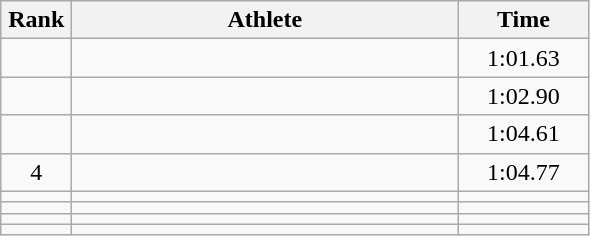<table class=wikitable style="text-align:center">
<tr>
<th width=40>Rank</th>
<th width=250>Athlete</th>
<th width=80>Time</th>
</tr>
<tr>
<td></td>
<td align=left></td>
<td>1:01.63</td>
</tr>
<tr>
<td></td>
<td align=left></td>
<td>1:02.90</td>
</tr>
<tr>
<td></td>
<td align=left></td>
<td>1:04.61</td>
</tr>
<tr>
<td>4</td>
<td align=left></td>
<td>1:04.77</td>
</tr>
<tr>
<td></td>
<td align=left></td>
<td></td>
</tr>
<tr>
<td></td>
<td align=left></td>
<td></td>
</tr>
<tr>
<td></td>
<td align=left></td>
<td></td>
</tr>
<tr>
<td></td>
<td align=left></td>
<td></td>
</tr>
</table>
